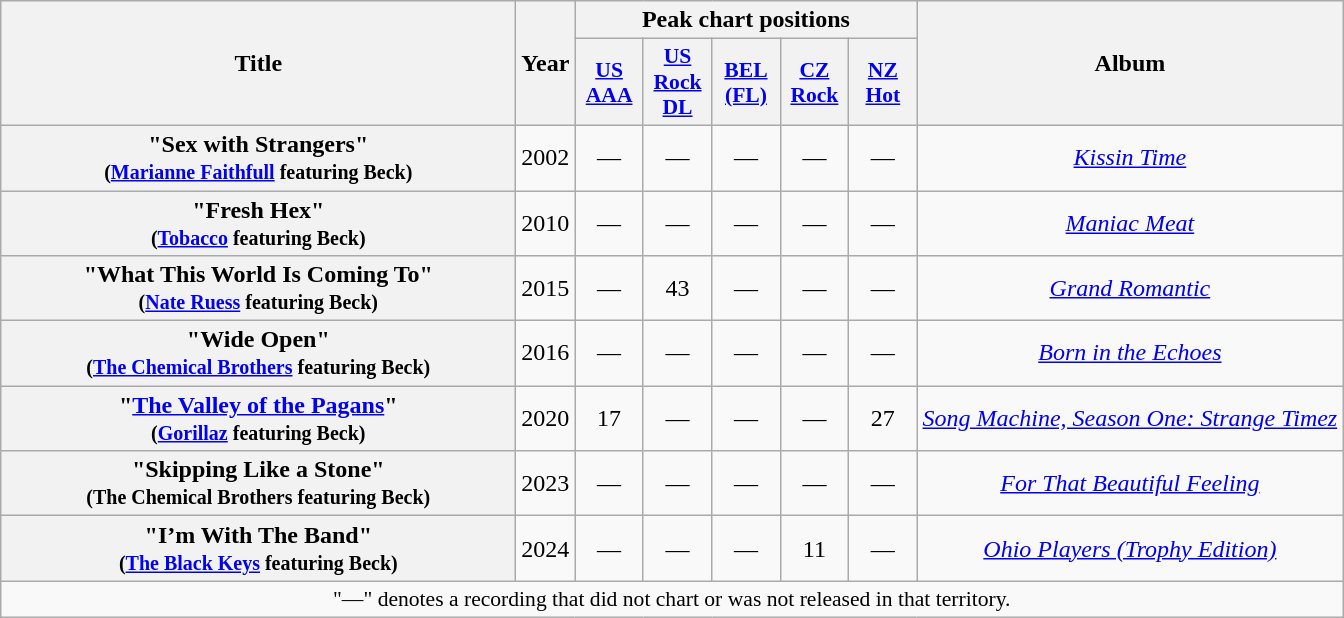<table class="wikitable plainrowheaders" style="text-align:center">
<tr>
<th scope="col" rowspan="2" style="width:21em;">Title</th>
<th scope="col" rowspan="2">Year</th>
<th scope="col" colspan="5">Peak chart positions</th>
<th scope="col" rowspan="2">Album</th>
</tr>
<tr>
<th scope="col" style="width:2.7em;font-size:90%;"><a href='#'>US<br>AAA</a><br></th>
<th scope="col" style="width:2.7em;font-size:90%;"><a href='#'>US<br>Rock<br>DL</a><br></th>
<th scope="col" style="width:2.7em;font-size:90%;"><a href='#'>BEL<br>(FL)</a><br></th>
<th scope="col" style="width:2.7em;font-size:90%;"><a href='#'>CZ<br>Rock</a><br></th>
<th scope="col" style="width:2.7em;font-size:90%;"><a href='#'>NZ<br>Hot</a><br></th>
</tr>
<tr>
<th scope="row">"Sex with Strangers"<br><small>(<a href='#'>Marianne Faithfull</a> featuring Beck)</small></th>
<td>2002</td>
<td>—</td>
<td>—</td>
<td>—</td>
<td>—</td>
<td>—</td>
<td><em><a href='#'>Kissin Time</a></em></td>
</tr>
<tr>
<th scope="row">"Fresh Hex"<br><small>(<a href='#'>Tobacco</a> featuring Beck)</small></th>
<td>2010</td>
<td>—</td>
<td>—</td>
<td>—</td>
<td>—</td>
<td>—</td>
<td><em><a href='#'>Maniac Meat</a></em></td>
</tr>
<tr>
<th scope="row">"What This World Is Coming To"<br><small>(<a href='#'>Nate Ruess</a> featuring Beck)</small></th>
<td>2015</td>
<td>—</td>
<td>43</td>
<td>—</td>
<td>—</td>
<td>—</td>
<td><em><a href='#'>Grand Romantic</a></em></td>
</tr>
<tr>
<th scope="row">"Wide Open"<br><small>(<a href='#'>The Chemical Brothers</a> featuring Beck)</small></th>
<td>2016</td>
<td>—</td>
<td>—</td>
<td>—</td>
<td>—</td>
<td>—</td>
<td><em><a href='#'>Born in the Echoes</a></em></td>
</tr>
<tr>
<th scope="row">"<a href='#'>The Valley of the Pagans</a>"<br><small>(<a href='#'>Gorillaz</a> featuring Beck)</small></th>
<td>2020</td>
<td>17</td>
<td>—</td>
<td>—</td>
<td>—</td>
<td>27</td>
<td><em><a href='#'>Song Machine, Season One: Strange Timez</a></em></td>
</tr>
<tr>
<th scope="row">"Skipping Like a Stone"<br><small>(The Chemical Brothers featuring Beck)</small></th>
<td>2023</td>
<td>—</td>
<td>—</td>
<td>—</td>
<td>—</td>
<td>—</td>
<td><em><a href='#'>For That Beautiful Feeling</a></em></td>
</tr>
<tr>
<th scope="row">"I’m With The Band"<br><small>(<a href='#'>The Black Keys</a> featuring Beck)</small></th>
<td>2024</td>
<td>—</td>
<td>—</td>
<td>—</td>
<td>11</td>
<td>—</td>
<td><em><a href='#'>Ohio Players (Trophy Edition)</a></em></td>
</tr>
<tr>
<td colspan="14" style="font-size:90%">"—" denotes a recording that did not chart or was not released in that territory.</td>
</tr>
</table>
